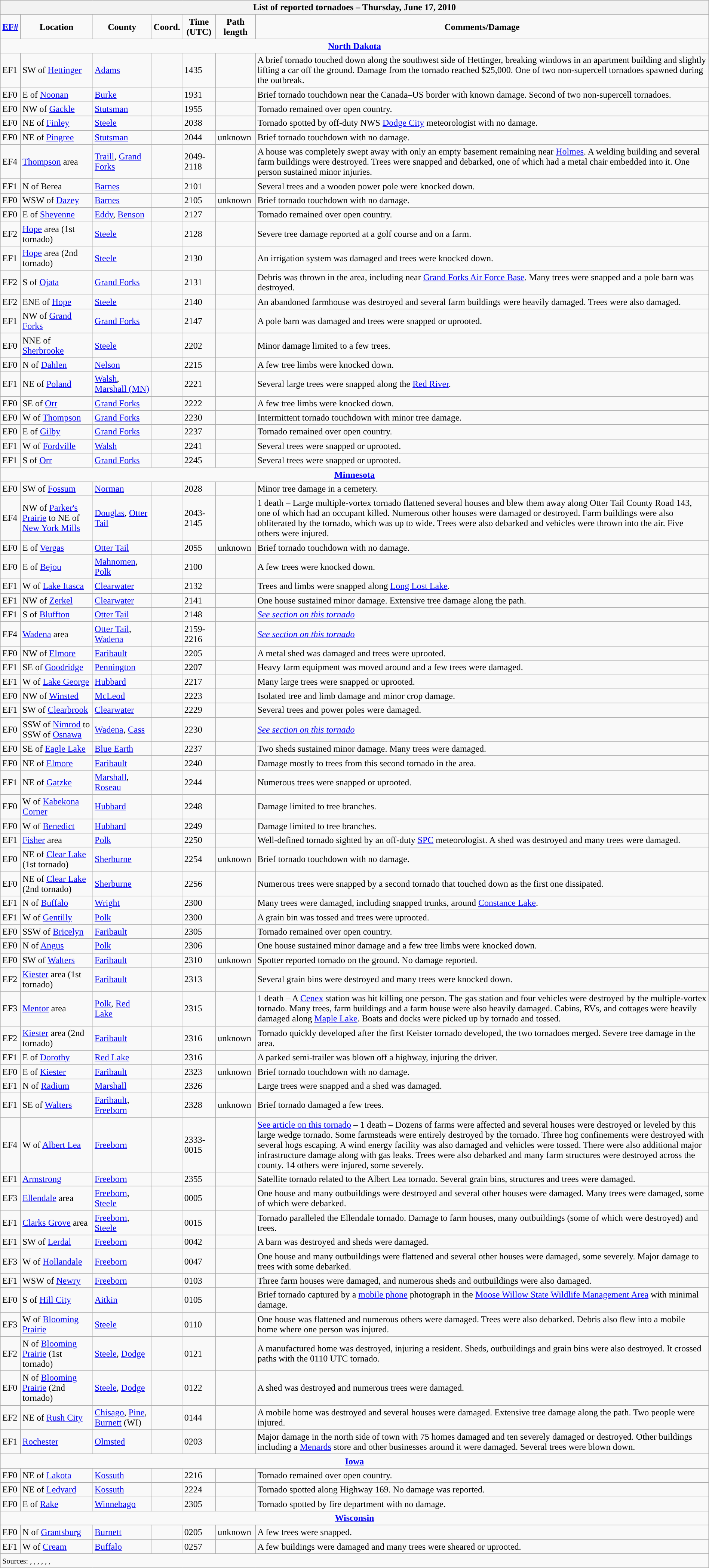<table class="wikitable collapsible" width="100%">
<tr>
<th colspan="7">List of reported tornadoes – Thursday, June 17, 2010</th>
</tr>
<tr style="text-align:center;">
<td><strong><a href='#'>EF#</a></strong></td>
<td><strong>Location</strong></td>
<td><strong>County</strong></td>
<td><strong>Coord.</strong></td>
<td><strong>Time (UTC)</strong></td>
<td><strong>Path length</strong></td>
<td><strong>Comments/Damage</strong></td>
</tr>
<tr>
<td colspan="7" align=center><strong><a href='#'>North Dakota</a></strong></td>
</tr>
<tr>
<td>EF1</td>
<td>SW of <a href='#'>Hettinger</a></td>
<td><a href='#'>Adams</a></td>
<td></td>
<td>1435</td>
<td></td>
<td>A brief tornado touched down along the southwest side of Hettinger, breaking windows in an apartment building and slightly lifting a car off the ground. Damage from the tornado reached $25,000. One of two non-supercell tornadoes spawned during the outbreak.</td>
</tr>
<tr>
<td>EF0</td>
<td>E of <a href='#'>Noonan</a></td>
<td><a href='#'>Burke</a></td>
<td></td>
<td>1931</td>
<td></td>
<td>Brief tornado touchdown near the Canada–US border with known damage. Second of two non-supercell tornadoes.</td>
</tr>
<tr>
<td>EF0</td>
<td>NW of <a href='#'>Gackle</a></td>
<td><a href='#'>Stutsman</a></td>
<td></td>
<td>1955</td>
<td></td>
<td>Tornado remained over open country.</td>
</tr>
<tr>
<td>EF0</td>
<td>NE of <a href='#'>Finley</a></td>
<td><a href='#'>Steele</a></td>
<td></td>
<td>2038</td>
<td></td>
<td>Tornado spotted by off-duty NWS <a href='#'>Dodge City</a> meteorologist with no damage.</td>
</tr>
<tr>
<td>EF0</td>
<td>NE of <a href='#'>Pingree</a></td>
<td><a href='#'>Stutsman</a></td>
<td></td>
<td>2044</td>
<td>unknown</td>
<td>Brief tornado touchdown with no damage.</td>
</tr>
<tr>
<td>EF4</td>
<td><a href='#'>Thompson</a> area</td>
<td><a href='#'>Traill</a>, <a href='#'>Grand Forks</a></td>
<td></td>
<td>2049-2118</td>
<td></td>
<td>A house was completely swept away with only an empty basement remaining near <a href='#'>Holmes</a>. A welding building and several farm buildings were destroyed. Trees were snapped and debarked, one of which had a metal chair embedded into it. One person sustained minor injuries.</td>
</tr>
<tr>
<td>EF1</td>
<td>N of Berea</td>
<td><a href='#'>Barnes</a></td>
<td></td>
<td>2101</td>
<td></td>
<td>Several trees and a wooden power pole were knocked down.</td>
</tr>
<tr>
<td>EF0</td>
<td>WSW of <a href='#'>Dazey</a></td>
<td><a href='#'>Barnes</a></td>
<td></td>
<td>2105</td>
<td>unknown</td>
<td>Brief tornado touchdown with no damage.</td>
</tr>
<tr>
<td>EF0</td>
<td>E of <a href='#'>Sheyenne</a></td>
<td><a href='#'>Eddy</a>, <a href='#'>Benson</a></td>
<td></td>
<td>2127</td>
<td></td>
<td>Tornado remained over open country.</td>
</tr>
<tr>
<td>EF2</td>
<td><a href='#'>Hope</a> area (1st tornado)</td>
<td><a href='#'>Steele</a></td>
<td></td>
<td>2128</td>
<td></td>
<td>Severe tree damage reported at a golf course and on a farm.</td>
</tr>
<tr>
<td>EF1</td>
<td><a href='#'>Hope</a> area (2nd tornado)</td>
<td><a href='#'>Steele</a></td>
<td></td>
<td>2130</td>
<td></td>
<td>An irrigation system was damaged and trees were knocked down.</td>
</tr>
<tr>
<td>EF2</td>
<td>S of <a href='#'>Ojata</a></td>
<td><a href='#'>Grand Forks</a></td>
<td></td>
<td>2131</td>
<td></td>
<td>Debris was thrown in the area, including near <a href='#'>Grand Forks Air Force Base</a>. Many trees were snapped and a pole barn was destroyed.</td>
</tr>
<tr>
<td>EF2</td>
<td>ENE of <a href='#'>Hope</a></td>
<td><a href='#'>Steele</a></td>
<td></td>
<td>2140</td>
<td></td>
<td>An abandoned farmhouse was destroyed and several farm buildings were heavily damaged. Trees were also damaged.</td>
</tr>
<tr>
<td>EF1</td>
<td>NW of <a href='#'>Grand Forks</a></td>
<td><a href='#'>Grand Forks</a></td>
<td></td>
<td>2147</td>
<td></td>
<td>A pole barn was damaged and trees were snapped or uprooted.</td>
</tr>
<tr>
<td>EF0</td>
<td>NNE of <a href='#'>Sherbrooke</a></td>
<td><a href='#'>Steele</a></td>
<td></td>
<td>2202</td>
<td></td>
<td>Minor damage limited to a few trees.</td>
</tr>
<tr>
<td>EF0</td>
<td>N of <a href='#'>Dahlen</a></td>
<td><a href='#'>Nelson</a></td>
<td></td>
<td>2215</td>
<td></td>
<td>A few tree limbs were knocked down.</td>
</tr>
<tr>
<td>EF1</td>
<td>NE of <a href='#'>Poland</a></td>
<td><a href='#'>Walsh</a>, <a href='#'>Marshall (MN)</a></td>
<td></td>
<td>2221</td>
<td></td>
<td>Several large trees were snapped along the <a href='#'>Red River</a>.</td>
</tr>
<tr>
<td>EF0</td>
<td>SE of <a href='#'>Orr</a></td>
<td><a href='#'>Grand Forks</a></td>
<td></td>
<td>2222</td>
<td></td>
<td>A few tree limbs were knocked down.</td>
</tr>
<tr>
<td>EF0</td>
<td>W of <a href='#'>Thompson</a></td>
<td><a href='#'>Grand Forks</a></td>
<td></td>
<td>2230</td>
<td></td>
<td>Intermittent tornado touchdown with minor tree damage.</td>
</tr>
<tr>
<td>EF0</td>
<td>E of <a href='#'>Gilby</a></td>
<td><a href='#'>Grand Forks</a></td>
<td></td>
<td>2237</td>
<td></td>
<td>Tornado remained over open country.</td>
</tr>
<tr>
<td>EF1</td>
<td>W of <a href='#'>Fordville</a></td>
<td><a href='#'>Walsh</a></td>
<td></td>
<td>2241</td>
<td></td>
<td>Several trees were snapped or uprooted.</td>
</tr>
<tr>
<td>EF1</td>
<td>S of <a href='#'>Orr</a></td>
<td><a href='#'>Grand Forks</a></td>
<td></td>
<td>2245</td>
<td></td>
<td>Several trees were snapped or uprooted.</td>
</tr>
<tr>
<td colspan="7" align=center><strong><a href='#'>Minnesota</a></strong></td>
</tr>
<tr>
<td>EF0</td>
<td>SW of <a href='#'>Fossum</a></td>
<td><a href='#'>Norman</a></td>
<td></td>
<td>2028</td>
<td></td>
<td>Minor tree damage in a cemetery.</td>
</tr>
<tr>
<td>EF4</td>
<td>NW of <a href='#'>Parker's Prairie</a> to NE of <a href='#'>New York Mills</a></td>
<td><a href='#'>Douglas</a>, <a href='#'>Otter Tail</a></td>
<td></td>
<td>2043-2145</td>
<td></td>
<td>1 death – Large multiple-vortex tornado flattened several houses and blew them away along Otter Tail County Road 143, one of which had an occupant killed. Numerous other houses were damaged or destroyed. Farm buildings were also obliterated by the tornado, which was up to  wide. Trees were also debarked and vehicles were thrown into the air. Five others were injured.</td>
</tr>
<tr>
<td>EF0</td>
<td>E of <a href='#'>Vergas</a></td>
<td><a href='#'>Otter Tail</a></td>
<td></td>
<td>2055</td>
<td>unknown</td>
<td>Brief tornado touchdown with no damage.</td>
</tr>
<tr>
<td>EF0</td>
<td>E of <a href='#'>Bejou</a></td>
<td><a href='#'>Mahnomen</a>, <a href='#'>Polk</a></td>
<td></td>
<td>2100</td>
<td></td>
<td>A few trees were knocked down.</td>
</tr>
<tr>
<td>EF1</td>
<td>W of <a href='#'>Lake Itasca</a></td>
<td><a href='#'>Clearwater</a></td>
<td></td>
<td>2132</td>
<td></td>
<td>Trees and limbs were snapped along <a href='#'>Long Lost Lake</a>.</td>
</tr>
<tr>
<td>EF1</td>
<td>NW of <a href='#'>Zerkel</a></td>
<td><a href='#'>Clearwater</a></td>
<td></td>
<td>2141</td>
<td></td>
<td>One house sustained minor damage. Extensive tree damage along the path.</td>
</tr>
<tr>
<td>EF1</td>
<td>S of <a href='#'>Bluffton</a></td>
<td><a href='#'>Otter Tail</a></td>
<td></td>
<td>2148</td>
<td></td>
<td><em><a href='#'>See section on this tornado</a></em></td>
</tr>
<tr>
<td>EF4</td>
<td><a href='#'>Wadena</a> area</td>
<td><a href='#'>Otter Tail</a>, <a href='#'>Wadena</a></td>
<td></td>
<td>2159-2216</td>
<td></td>
<td><em><a href='#'>See section on this tornado</a></em></td>
</tr>
<tr>
<td>EF0</td>
<td>NW of <a href='#'>Elmore</a></td>
<td><a href='#'>Faribault</a></td>
<td></td>
<td>2205</td>
<td></td>
<td>A metal shed was damaged and trees were uprooted.</td>
</tr>
<tr>
<td>EF1</td>
<td>SE of <a href='#'>Goodridge</a></td>
<td><a href='#'>Pennington</a></td>
<td></td>
<td>2207</td>
<td></td>
<td>Heavy farm equipment was moved around and a few trees were damaged.</td>
</tr>
<tr>
<td>EF1</td>
<td>W of <a href='#'>Lake George</a></td>
<td><a href='#'>Hubbard</a></td>
<td></td>
<td>2217</td>
<td></td>
<td>Many large trees were snapped or uprooted.</td>
</tr>
<tr>
<td>EF0</td>
<td>NW of <a href='#'>Winsted</a></td>
<td><a href='#'>McLeod</a></td>
<td></td>
<td>2223</td>
<td></td>
<td>Isolated tree and limb damage and minor crop damage.</td>
</tr>
<tr>
<td>EF1</td>
<td>SW of <a href='#'>Clearbrook</a></td>
<td><a href='#'>Clearwater</a></td>
<td></td>
<td>2229</td>
<td></td>
<td>Several trees and power poles were damaged.</td>
</tr>
<tr>
<td>EF0</td>
<td>SSW of <a href='#'>Nimrod</a> to SSW of <a href='#'>Osnawa</a></td>
<td><a href='#'>Wadena</a>, <a href='#'>Cass</a></td>
<td></td>
<td>2230</td>
<td></td>
<td><em><a href='#'>See section on this tornado</a></em></td>
</tr>
<tr>
<td>EF0</td>
<td>SE of <a href='#'>Eagle Lake</a></td>
<td><a href='#'>Blue Earth</a></td>
<td></td>
<td>2237</td>
<td></td>
<td>Two sheds sustained minor damage. Many trees were damaged.</td>
</tr>
<tr>
<td>EF0</td>
<td>NE of <a href='#'>Elmore</a></td>
<td><a href='#'>Faribault</a></td>
<td></td>
<td>2240</td>
<td></td>
<td>Damage mostly to trees from this second tornado in the area.</td>
</tr>
<tr>
<td>EF1</td>
<td>NE of <a href='#'>Gatzke</a></td>
<td><a href='#'>Marshall</a>, <a href='#'>Roseau</a></td>
<td></td>
<td>2244</td>
<td></td>
<td>Numerous trees were snapped or uprooted.</td>
</tr>
<tr>
<td>EF0</td>
<td>W of <a href='#'>Kabekona Corner</a></td>
<td><a href='#'>Hubbard</a></td>
<td></td>
<td>2248</td>
<td></td>
<td>Damage limited to tree branches.</td>
</tr>
<tr>
<td>EF0</td>
<td>W of <a href='#'>Benedict</a></td>
<td><a href='#'>Hubbard</a></td>
<td></td>
<td>2249</td>
<td></td>
<td>Damage limited to tree branches.</td>
</tr>
<tr>
<td>EF1</td>
<td><a href='#'>Fisher</a> area</td>
<td><a href='#'>Polk</a></td>
<td></td>
<td>2250</td>
<td></td>
<td>Well-defined tornado sighted by an off-duty <a href='#'>SPC</a> meteorologist. A shed was destroyed and many trees were damaged.</td>
</tr>
<tr>
<td>EF0</td>
<td>NE of <a href='#'>Clear Lake</a> (1st tornado)</td>
<td><a href='#'>Sherburne</a></td>
<td></td>
<td>2254</td>
<td>unknown</td>
<td>Brief tornado touchdown with no damage.</td>
</tr>
<tr>
<td>EF0</td>
<td>NE of <a href='#'>Clear Lake</a> (2nd tornado)</td>
<td><a href='#'>Sherburne</a></td>
<td></td>
<td>2256</td>
<td></td>
<td>Numerous trees were snapped by a second tornado that touched down as the first one dissipated.</td>
</tr>
<tr>
<td>EF1</td>
<td>N of <a href='#'>Buffalo</a></td>
<td><a href='#'>Wright</a></td>
<td></td>
<td>2300</td>
<td></td>
<td>Many trees were damaged, including snapped trunks, around <a href='#'>Constance Lake</a>.</td>
</tr>
<tr>
<td>EF1</td>
<td>W of <a href='#'>Gentilly</a></td>
<td><a href='#'>Polk</a></td>
<td></td>
<td>2300</td>
<td></td>
<td>A grain bin was tossed and trees were uprooted.</td>
</tr>
<tr>
<td>EF0</td>
<td>SSW of <a href='#'>Bricelyn</a></td>
<td><a href='#'>Faribault</a></td>
<td></td>
<td>2305</td>
<td></td>
<td>Tornado remained over open country.</td>
</tr>
<tr>
<td>EF0</td>
<td>N of <a href='#'>Angus</a></td>
<td><a href='#'>Polk</a></td>
<td></td>
<td>2306</td>
<td></td>
<td>One house sustained minor damage and a few tree limbs were knocked down.</td>
</tr>
<tr>
<td>EF0</td>
<td>SW of <a href='#'>Walters</a></td>
<td><a href='#'>Faribault</a></td>
<td></td>
<td>2310</td>
<td>unknown</td>
<td>Spotter reported tornado on the ground. No damage reported.</td>
</tr>
<tr>
<td>EF2</td>
<td><a href='#'>Kiester</a> area (1st tornado)</td>
<td><a href='#'>Faribault</a></td>
<td></td>
<td>2313</td>
<td></td>
<td>Several grain bins were destroyed and many trees were knocked down.</td>
</tr>
<tr>
<td>EF3</td>
<td><a href='#'>Mentor</a> area</td>
<td><a href='#'>Polk</a>, <a href='#'>Red Lake</a></td>
<td></td>
<td>2315</td>
<td></td>
<td>1 death – A <a href='#'>Cenex</a> station was hit killing one person. The gas station and four vehicles were destroyed by the multiple-vortex tornado. Many trees, farm buildings and a farm house were also heavily damaged. Cabins, RVs, and cottages were heavily damaged along <a href='#'>Maple Lake</a>. Boats and docks were picked up by tornado and tossed.</td>
</tr>
<tr>
<td>EF2</td>
<td><a href='#'>Kiester</a> area (2nd tornado)</td>
<td><a href='#'>Faribault</a></td>
<td></td>
<td>2316</td>
<td>unknown</td>
<td>Tornado quickly developed after the first Keister tornado developed, the two tornadoes merged. Severe tree damage in the area.</td>
</tr>
<tr>
<td>EF1</td>
<td>E of <a href='#'>Dorothy</a></td>
<td><a href='#'>Red Lake</a></td>
<td></td>
<td>2316</td>
<td></td>
<td>A parked semi-trailer was blown off a highway, injuring the driver.</td>
</tr>
<tr>
<td>EF0</td>
<td>E of <a href='#'>Kiester</a></td>
<td><a href='#'>Faribault</a></td>
<td></td>
<td>2323</td>
<td>unknown</td>
<td>Brief tornado touchdown with no damage.</td>
</tr>
<tr>
<td>EF1</td>
<td>N of <a href='#'>Radium</a></td>
<td><a href='#'>Marshall</a></td>
<td></td>
<td>2326</td>
<td></td>
<td>Large trees were snapped and a shed was damaged.</td>
</tr>
<tr>
<td>EF1</td>
<td>SE of <a href='#'>Walters</a></td>
<td><a href='#'>Faribault</a>, <a href='#'>Freeborn</a></td>
<td></td>
<td>2328</td>
<td>unknown</td>
<td>Brief tornado damaged a few trees.</td>
</tr>
<tr>
<td>EF4</td>
<td>W of <a href='#'>Albert Lea</a></td>
<td><a href='#'>Freeborn</a></td>
<td></td>
<td>2333-0015</td>
<td></td>
<td><a href='#'>See article on this tornado</a> – 1 death – Dozens of farms were affected and several houses were destroyed or leveled by this large wedge tornado. Some farmsteads were entirely destroyed by the tornado. Three hog confinements were destroyed with several hogs escaping. A wind energy facility was also damaged and vehicles were tossed. There were also additional major infrastructure damage along with gas leaks. Trees were also debarked and many farm structures were destroyed across the county. 14 others were injured, some severely.</td>
</tr>
<tr>
<td>EF1</td>
<td><a href='#'>Armstrong</a></td>
<td><a href='#'>Freeborn</a></td>
<td></td>
<td>2355</td>
<td></td>
<td>Satellite tornado related to the Albert Lea tornado. Several grain bins, structures and trees were damaged.</td>
</tr>
<tr>
<td>EF3</td>
<td><a href='#'>Ellendale</a> area</td>
<td><a href='#'>Freeborn</a>, <a href='#'>Steele</a></td>
<td></td>
<td>0005</td>
<td></td>
<td>One house and many outbuildings were destroyed and several other houses were damaged. Many trees were damaged, some of which were debarked.</td>
</tr>
<tr>
<td>EF1</td>
<td><a href='#'>Clarks Grove</a> area</td>
<td><a href='#'>Freeborn</a>, <a href='#'>Steele</a></td>
<td></td>
<td>0015</td>
<td></td>
<td>Tornado paralleled the Ellendale tornado. Damage to farm houses, many outbuildings (some of which were destroyed) and trees.</td>
</tr>
<tr>
<td>EF1</td>
<td>SW of <a href='#'>Lerdal</a></td>
<td><a href='#'>Freeborn</a></td>
<td></td>
<td>0042</td>
<td></td>
<td>A barn was destroyed and sheds were damaged.</td>
</tr>
<tr>
<td>EF3</td>
<td>W of <a href='#'>Hollandale</a></td>
<td><a href='#'>Freeborn</a></td>
<td></td>
<td>0047</td>
<td></td>
<td>One house and many outbuildings were flattened and several other houses were damaged, some severely. Major damage to trees with some debarked.</td>
</tr>
<tr>
<td>EF1</td>
<td>WSW of <a href='#'>Newry</a></td>
<td><a href='#'>Freeborn</a></td>
<td></td>
<td>0103</td>
<td></td>
<td>Three farm houses were damaged, and numerous sheds and outbuildings were also damaged.</td>
</tr>
<tr>
<td>EF0</td>
<td>S of <a href='#'>Hill City</a></td>
<td><a href='#'>Aitkin</a></td>
<td></td>
<td>0105</td>
<td></td>
<td>Brief tornado captured by a <a href='#'>mobile phone</a> photograph in the <a href='#'>Moose Willow State Wildlife Management Area</a> with minimal damage.</td>
</tr>
<tr>
<td>EF3</td>
<td>W of <a href='#'>Blooming Prairie</a></td>
<td><a href='#'>Steele</a></td>
<td></td>
<td>0110</td>
<td></td>
<td>One house was flattened and numerous others were damaged. Trees were also debarked. Debris also flew into a mobile home where one person was injured.</td>
</tr>
<tr>
<td>EF2</td>
<td>N of <a href='#'>Blooming Prairie</a> (1st tornado)</td>
<td><a href='#'>Steele</a>, <a href='#'>Dodge</a></td>
<td></td>
<td>0121</td>
<td></td>
<td>A manufactured home was destroyed, injuring a resident. Sheds, outbuildings and grain bins were also destroyed. It crossed paths with the 0110 UTC tornado.</td>
</tr>
<tr>
<td>EF0</td>
<td>N of <a href='#'>Blooming Prairie</a> (2nd tornado)</td>
<td><a href='#'>Steele</a>, <a href='#'>Dodge</a></td>
<td></td>
<td>0122</td>
<td></td>
<td>A shed was destroyed and numerous trees were damaged.</td>
</tr>
<tr>
<td>EF2</td>
<td>NE of <a href='#'>Rush City</a></td>
<td><a href='#'>Chisago</a>, <a href='#'>Pine</a>, <a href='#'>Burnett</a> (WI)</td>
<td></td>
<td>0144</td>
<td></td>
<td>A mobile home was destroyed and several houses were damaged. Extensive tree damage along the path. Two people were injured.</td>
</tr>
<tr>
<td>EF1</td>
<td><a href='#'>Rochester</a></td>
<td><a href='#'>Olmsted</a></td>
<td></td>
<td>0203</td>
<td></td>
<td>Major damage in the north side of town with 75 homes damaged and ten severely damaged or destroyed. Other buildings including a <a href='#'>Menards</a> store and other businesses around it were damaged. Several trees were blown down.</td>
</tr>
<tr>
<td colspan="7" align=center><strong><a href='#'>Iowa</a></strong></td>
</tr>
<tr>
<td>EF0</td>
<td>NE of <a href='#'>Lakota</a></td>
<td><a href='#'>Kossuth</a></td>
<td></td>
<td>2216</td>
<td></td>
<td>Tornado remained over open country.</td>
</tr>
<tr>
<td>EF0</td>
<td>NE of <a href='#'>Ledyard</a></td>
<td><a href='#'>Kossuth</a></td>
<td></td>
<td>2224</td>
<td></td>
<td>Tornado spotted along Highway 169. No damage was reported.</td>
</tr>
<tr>
<td>EF0</td>
<td>E of <a href='#'>Rake</a></td>
<td><a href='#'>Winnebago</a></td>
<td></td>
<td>2305</td>
<td></td>
<td>Tornado spotted by fire department with no damage.</td>
</tr>
<tr>
<td colspan="7" align=center><strong><a href='#'>Wisconsin</a></strong></td>
</tr>
<tr>
<td>EF0</td>
<td>N of <a href='#'>Grantsburg</a></td>
<td><a href='#'>Burnett</a></td>
<td></td>
<td>0205</td>
<td>unknown</td>
<td>A few trees were snapped.</td>
</tr>
<tr>
<td>EF1</td>
<td>W of <a href='#'>Cream</a></td>
<td><a href='#'>Buffalo</a></td>
<td></td>
<td>0257</td>
<td></td>
<td>A few buildings were damaged and many trees were sheared or uprooted.</td>
</tr>
<tr>
<td colspan="7"><small>Sources: , , , , , , </small></td>
</tr>
</table>
